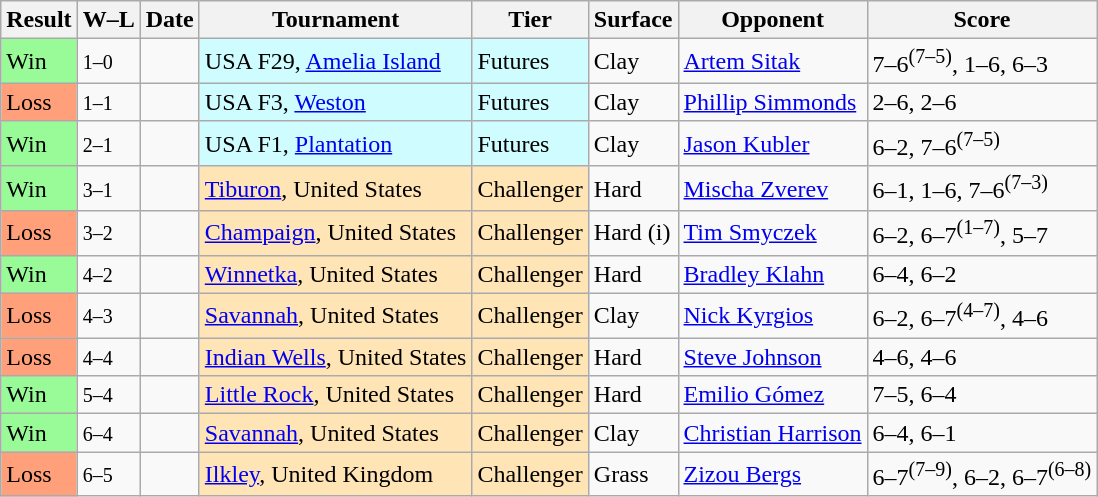<table class="sortable wikitable">
<tr>
<th>Result</th>
<th class=unsortable>W–L</th>
<th>Date</th>
<th>Tournament</th>
<th>Tier</th>
<th>Surface</th>
<th>Opponent</th>
<th class=unsortable>Score</th>
</tr>
<tr>
<td bgcolor=98FB98>Win</td>
<td><small>1–0</small></td>
<td></td>
<td style=background:#cffcff>USA F29, <a href='#'>Amelia Island</a></td>
<td style=background:#cffcff>Futures</td>
<td>Clay</td>
<td> <a href='#'>Artem Sitak</a></td>
<td>7–6<sup>(7–5)</sup>, 1–6, 6–3</td>
</tr>
<tr>
<td bgcolor=FFA07A>Loss</td>
<td><small>1–1</small></td>
<td></td>
<td style=background:#cffcff>USA F3, <a href='#'>Weston</a></td>
<td style=background:#cffcff>Futures</td>
<td>Clay</td>
<td> <a href='#'>Phillip Simmonds</a></td>
<td>2–6, 2–6</td>
</tr>
<tr>
<td bgcolor=98FB98>Win</td>
<td><small>2–1</small></td>
<td></td>
<td style=background:#cffcff>USA F1, <a href='#'>Plantation</a></td>
<td style=background:#cffcff>Futures</td>
<td>Clay</td>
<td> <a href='#'>Jason Kubler</a></td>
<td>6–2, 7–6<sup>(7–5)</sup></td>
</tr>
<tr>
<td bgcolor=98FB98>Win</td>
<td><small>3–1</small></td>
<td><a href='#'></a></td>
<td style=background:moccasin><a href='#'>Tiburon</a>, United States</td>
<td style=background:moccasin>Challenger</td>
<td>Hard</td>
<td> <a href='#'>Mischa Zverev</a></td>
<td>6–1, 1–6, 7–6<sup>(7–3)</sup></td>
</tr>
<tr>
<td bgcolor=FFA07A>Loss</td>
<td><small>3–2</small></td>
<td><a href='#'></a></td>
<td style=background:moccasin><a href='#'>Champaign</a>, United States</td>
<td style=background:moccasin>Challenger</td>
<td>Hard (i)</td>
<td> <a href='#'>Tim Smyczek</a></td>
<td>6–2, 6–7<sup>(1–7)</sup>, 5–7</td>
</tr>
<tr>
<td bgcolor=98FB98>Win</td>
<td><small>4–2</small></td>
<td><a href='#'></a></td>
<td style=background:moccasin><a href='#'>Winnetka</a>, United States</td>
<td style=background:moccasin>Challenger</td>
<td>Hard</td>
<td> <a href='#'>Bradley Klahn</a></td>
<td>6–4, 6–2</td>
</tr>
<tr>
<td bgcolor=FFA07A>Loss</td>
<td><small>4–3</small></td>
<td><a href='#'></a></td>
<td style=background:moccasin><a href='#'>Savannah</a>, United States</td>
<td style=background:moccasin>Challenger</td>
<td>Clay</td>
<td> <a href='#'>Nick Kyrgios</a></td>
<td>6–2, 6–7<sup>(4–7)</sup>, 4–6</td>
</tr>
<tr>
<td bgcolor=FFA07A>Loss</td>
<td><small>4–4</small></td>
<td><a href='#'></a></td>
<td style=background:moccasin><a href='#'>Indian Wells</a>, United States</td>
<td style=background:moccasin>Challenger</td>
<td>Hard</td>
<td> <a href='#'>Steve Johnson</a></td>
<td>4–6, 4–6</td>
</tr>
<tr>
<td bgcolor=98FB98>Win</td>
<td><small>5–4</small></td>
<td><a href='#'></a></td>
<td style=background:moccasin><a href='#'>Little Rock</a>, United States</td>
<td style=background:moccasin>Challenger</td>
<td>Hard</td>
<td> <a href='#'>Emilio Gómez</a></td>
<td>7–5, 6–4</td>
</tr>
<tr>
<td bgcolor=98FB98>Win</td>
<td><small>6–4</small></td>
<td><a href='#'></a></td>
<td style=background:moccasin><a href='#'>Savannah</a>, United States</td>
<td style=background:moccasin>Challenger</td>
<td>Clay</td>
<td> <a href='#'>Christian Harrison</a></td>
<td>6–4, 6–1</td>
</tr>
<tr>
<td bgcolor=FFA07A>Loss</td>
<td><small>6–5</small></td>
<td><a href='#'></a></td>
<td style=background:moccasin><a href='#'>Ilkley</a>, United Kingdom</td>
<td style=background:moccasin>Challenger</td>
<td>Grass</td>
<td> <a href='#'>Zizou Bergs</a></td>
<td>6–7<sup>(7–9)</sup>, 6–2, 6–7<sup>(6–8)</sup></td>
</tr>
</table>
